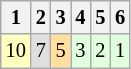<table class="wikitable" style="font-size: 85%;">
<tr>
<th>1</th>
<th>2</th>
<th>3</th>
<th>4</th>
<th>5</th>
<th>6</th>
</tr>
<tr align="center">
<td style="background:#FFFFBF;">10</td>
<td style="background:#DFDFDF;">7</td>
<td style="background:#FFDF9F;">5</td>
<td style="background:#DFFFDF;">3</td>
<td style="background:#DFFFDF;">2</td>
<td style="background:#DFFFDF;">1</td>
</tr>
</table>
